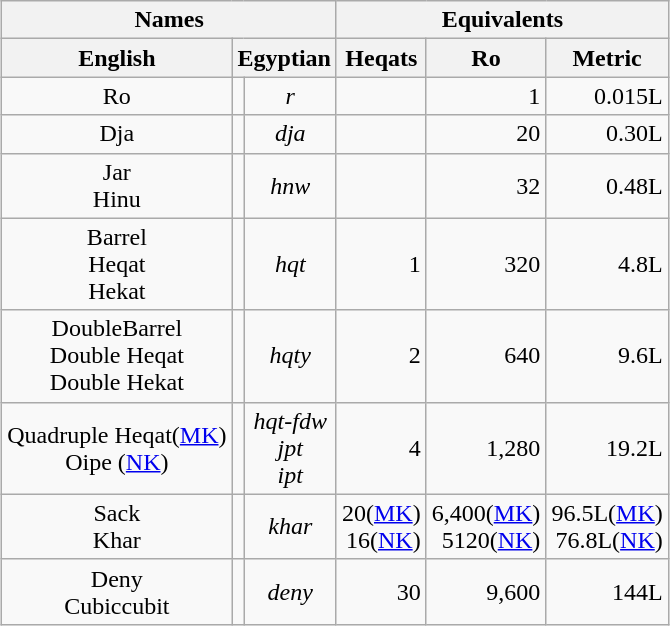<table class="wikitable" style="margin: 1em auto 1em auto; text-align: center">
<tr>
<th colspan=3>Names</th>
<th colspan=3>Equivalents</th>
</tr>
<tr>
<th>English</th>
<th colspan=2>Egyptian</th>
<th>Heqats</th>
<th>Ro</th>
<th>Metric</th>
</tr>
<tr>
<td>Ro</td>
<td></td>
<td><em>r</em></td>
<td style="text-align: right"></td>
<td style="text-align: right">1</td>
<td style="text-align: right">0.015L</td>
</tr>
<tr>
<td>Dja</td>
<td></td>
<td><em>dja</em></td>
<td style="text-align: right"></td>
<td style="text-align: right">20</td>
<td style="text-align: right">0.30L</td>
</tr>
<tr>
<td>Jar<br>Hinu</td>
<td></td>
<td><em>hnw</em></td>
<td style="text-align: right"></td>
<td style="text-align: right">32</td>
<td style="text-align: right">0.48L</td>
</tr>
<tr>
<td>Barrel<br>Heqat<br>Hekat</td>
<td></td>
<td><em>hqt</em></td>
<td style="text-align: right">1</td>
<td style="text-align: right">320</td>
<td style="text-align: right">4.8L</td>
</tr>
<tr>
<td>DoubleBarrel<br>Double Heqat<br>Double Hekat</td>
<td></td>
<td><em>hqty</em></td>
<td style="text-align: right">2</td>
<td style="text-align: right">640</td>
<td style="text-align: right">9.6L</td>
</tr>
<tr>
<td>Quadruple Heqat(<a href='#'>MK</a>)<br>Oipe (<a href='#'>NK</a>)</td>
<td><br></td>
<td><em>hqt-fdw</em><br><em>jpt</em><br><em>ipt</em></td>
<td style="text-align: right">4</td>
<td style="text-align: right">1,280</td>
<td style="text-align: right">19.2L</td>
</tr>
<tr>
<td>Sack<br>Khar</td>
<td></td>
<td><em>khar</em></td>
<td style="text-align: right">20(<a href='#'>MK</a>)<br>16(<a href='#'>NK</a>)</td>
<td style="text-align: right">6,400(<a href='#'>MK</a>)<br>5120(<a href='#'>NK</a>)</td>
<td style="text-align: right">96.5L(<a href='#'>MK</a>)<br>76.8L(<a href='#'>NK</a>)</td>
</tr>
<tr>
<td>Deny<br>Cubiccubit</td>
<td></td>
<td><em>deny</em></td>
<td style="text-align: right">30</td>
<td style="text-align: right">9,600</td>
<td style="text-align: right">144L</td>
</tr>
</table>
